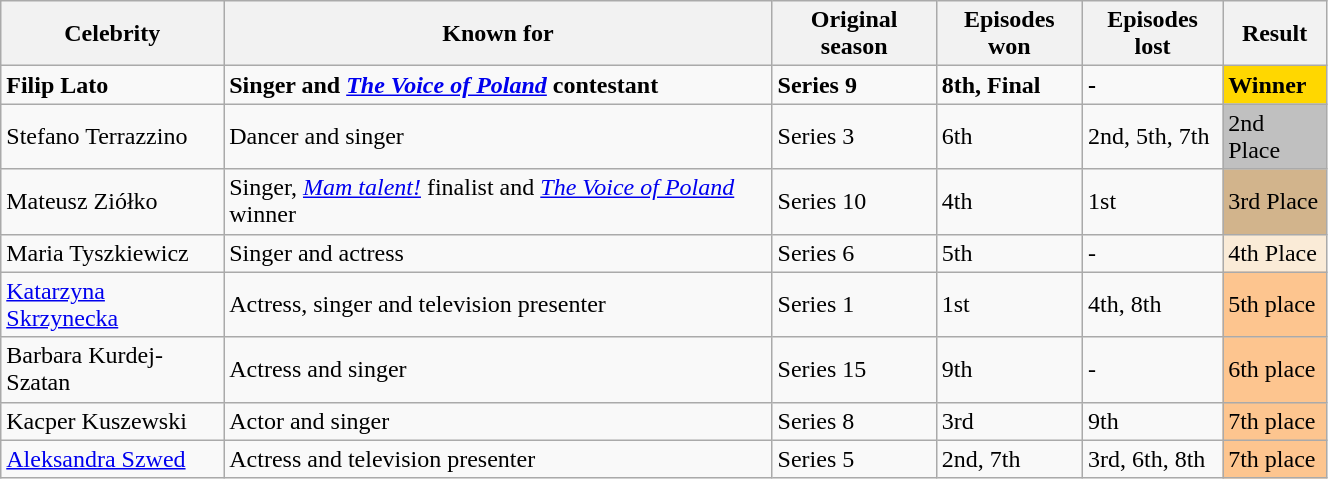<table class="wikitable" style="width:70%;">
<tr>
<th>Celebrity</th>
<th>Known for</th>
<th>Original season</th>
<th>Episodes won</th>
<th>Episodes lost</th>
<th>Result</th>
</tr>
<tr>
<td><strong>Filip Lato</strong></td>
<td><strong>Singer and <em><a href='#'>The Voice of Poland</a></em> contestant</strong></td>
<td><strong>Series 9</strong></td>
<td><strong>8th, Final</strong></td>
<td><strong>-</strong></td>
<td Bgcolor="gold"><strong>Winner</strong></td>
</tr>
<tr>
<td>Stefano Terrazzino</td>
<td>Dancer and singer</td>
<td>Series 3</td>
<td>6th</td>
<td>2nd, 5th, 7th</td>
<td Bgcolor="silver">2nd Place</td>
</tr>
<tr>
<td>Mateusz Ziółko</td>
<td>Singer, <em><a href='#'>Mam talent!</a></em> finalist and <em><a href='#'>The Voice of Poland</a></em> winner</td>
<td>Series 10</td>
<td>4th</td>
<td>1st</td>
<td Bgcolor="tan">3rd Place</td>
</tr>
<tr>
<td>Maria Tyszkiewicz</td>
<td>Singer and actress</td>
<td>Series 6</td>
<td>5th</td>
<td>-</td>
<td Bgcolor="antiquewhite">4th Place</td>
</tr>
<tr>
<td><a href='#'>Katarzyna Skrzynecka</a></td>
<td>Actress, singer and television presenter</td>
<td>Series 1</td>
<td>1st</td>
<td>4th, 8th</td>
<td style="background:#fdc58f;">5th place</td>
</tr>
<tr>
<td>Barbara Kurdej-Szatan</td>
<td>Actress and singer</td>
<td>Series 15</td>
<td>9th</td>
<td>-</td>
<td style="background:#fdc58f;">6th place</td>
</tr>
<tr>
<td>Kacper Kuszewski</td>
<td>Actor and singer</td>
<td>Series 8</td>
<td>3rd</td>
<td>9th</td>
<td style="background:#fdc58f;">7th place</td>
</tr>
<tr>
<td><a href='#'>Aleksandra Szwed</a></td>
<td>Actress and television presenter</td>
<td>Series 5</td>
<td>2nd, 7th</td>
<td>3rd, 6th, 8th</td>
<td style="background:#fdc58f;">7th place</td>
</tr>
</table>
